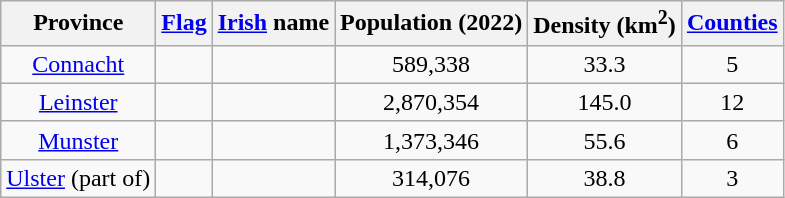<table class="wikitable sortable" align="center" style="text-align: center;">
<tr>
<th>Province</th>
<th><a href='#'>Flag</a></th>
<th><a href='#'>Irish</a> name</th>
<th>Population (2022)</th>
<th>Density (km<sup>2</sup>)</th>
<th><a href='#'>Counties</a></th>
</tr>
<tr>
<td><a href='#'>Connacht</a></td>
<td></td>
<td><br><small></small></td>
<td>589,338</td>
<td>33.3</td>
<td>5</td>
</tr>
<tr>
<td><a href='#'>Leinster</a></td>
<td></td>
<td><br><small></small></td>
<td>2,870,354</td>
<td>145.0</td>
<td>12</td>
</tr>
<tr>
<td><a href='#'>Munster</a></td>
<td></td>
<td><br><small></small></td>
<td>1,373,346</td>
<td>55.6</td>
<td>6</td>
</tr>
<tr>
<td><a href='#'>Ulster</a> (part of)</td>
<td></td>
<td><br><small></small></td>
<td>314,076</td>
<td>38.8</td>
<td>3</td>
</tr>
</table>
